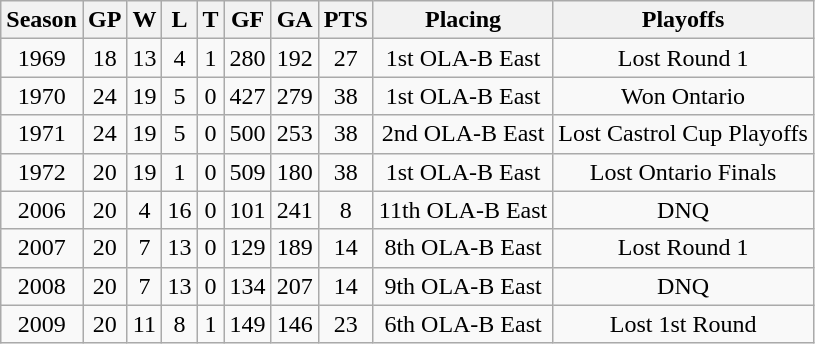<table class="wikitable">
<tr>
<th>Season</th>
<th>GP</th>
<th>W</th>
<th>L</th>
<th>T</th>
<th>GF</th>
<th>GA</th>
<th>PTS</th>
<th>Placing</th>
<th>Playoffs</th>
</tr>
<tr align="center">
<td>1969</td>
<td>18</td>
<td>13</td>
<td>4</td>
<td>1</td>
<td>280</td>
<td>192</td>
<td>27</td>
<td>1st OLA-B East</td>
<td>Lost Round 1</td>
</tr>
<tr align="center">
<td>1970</td>
<td>24</td>
<td>19</td>
<td>5</td>
<td>0</td>
<td>427</td>
<td>279</td>
<td>38</td>
<td>1st OLA-B East</td>
<td>Won Ontario</td>
</tr>
<tr align="center">
<td>1971</td>
<td>24</td>
<td>19</td>
<td>5</td>
<td>0</td>
<td>500</td>
<td>253</td>
<td>38</td>
<td>2nd OLA-B East</td>
<td>Lost Castrol Cup Playoffs</td>
</tr>
<tr align="center">
<td>1972</td>
<td>20</td>
<td>19</td>
<td>1</td>
<td>0</td>
<td>509</td>
<td>180</td>
<td>38</td>
<td>1st OLA-B East</td>
<td>Lost Ontario Finals</td>
</tr>
<tr align="center">
<td>2006</td>
<td>20</td>
<td>4</td>
<td>16</td>
<td>0</td>
<td>101</td>
<td>241</td>
<td>8</td>
<td>11th OLA-B East</td>
<td>DNQ</td>
</tr>
<tr align="center">
<td>2007</td>
<td>20</td>
<td>7</td>
<td>13</td>
<td>0</td>
<td>129</td>
<td>189</td>
<td>14</td>
<td>8th OLA-B East</td>
<td>Lost Round 1</td>
</tr>
<tr align="center">
<td>2008</td>
<td>20</td>
<td>7</td>
<td>13</td>
<td>0</td>
<td>134</td>
<td>207</td>
<td>14</td>
<td>9th OLA-B East</td>
<td>DNQ</td>
</tr>
<tr align="center">
<td>2009</td>
<td>20</td>
<td>11</td>
<td>8</td>
<td>1</td>
<td>149</td>
<td>146</td>
<td>23</td>
<td>6th OLA-B East</td>
<td>Lost 1st Round</td>
</tr>
</table>
